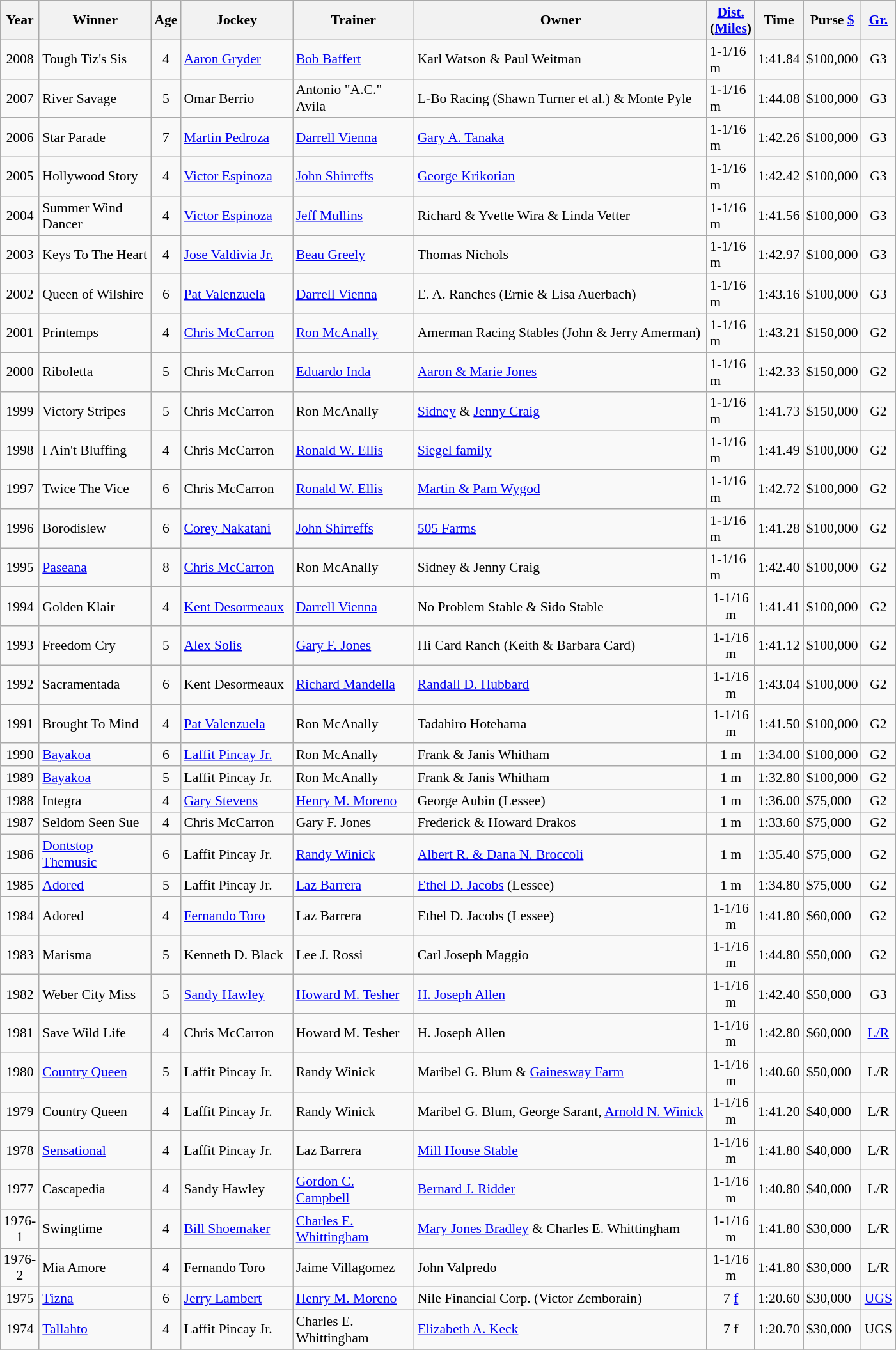<table class="wikitable sortable" style="font-size:90%">
<tr>
<th style="width:30px">Year<br></th>
<th style="width:110px">Winner<br></th>
<th style="width:20px">Age<br></th>
<th style="width:110px">Jockey<br></th>
<th style="width:120px">Trainer<br></th>
<th>Owner<br></th>
<th style="width:35px"><a href='#'>Dist.</a><br> <span>(<a href='#'>Miles</a>)</span></th>
<th style="width:25px">Time<br></th>
<th style="width:25px">Purse <a href='#'>$</a></th>
<th style="width:25px"><a href='#'>Gr.</a></th>
</tr>
<tr>
<td align=center>2008</td>
<td>Tough Tiz's Sis</td>
<td align=center>4</td>
<td><a href='#'>Aaron Gryder</a></td>
<td><a href='#'>Bob Baffert</a></td>
<td>Karl Watson & Paul Weitman</td>
<td>1-1/16 m</td>
<td>1:41.84</td>
<td>$100,000</td>
<td align=center>G3</td>
</tr>
<tr>
<td align=center>2007</td>
<td>River Savage</td>
<td align=center>5</td>
<td>Omar Berrio</td>
<td>Antonio "A.C." Avila</td>
<td>L-Bo Racing (Shawn Turner et al.) & Monte Pyle</td>
<td>1-1/16 m</td>
<td>1:44.08</td>
<td>$100,000</td>
<td align=center>G3</td>
</tr>
<tr>
<td align=center>2006</td>
<td>Star Parade</td>
<td align=center>7</td>
<td><a href='#'>Martin Pedroza</a></td>
<td><a href='#'>Darrell Vienna</a></td>
<td><a href='#'>Gary A. Tanaka</a></td>
<td>1-1/16 m</td>
<td>1:42.26</td>
<td>$100,000</td>
<td align=center>G3</td>
</tr>
<tr>
<td align=center>2005</td>
<td>Hollywood Story</td>
<td align=center>4</td>
<td><a href='#'>Victor Espinoza</a></td>
<td><a href='#'>John Shirreffs</a></td>
<td><a href='#'>George Krikorian</a></td>
<td>1-1/16 m</td>
<td>1:42.42</td>
<td>$100,000</td>
<td align=center>G3</td>
</tr>
<tr>
<td align=center>2004</td>
<td>Summer Wind Dancer</td>
<td align=center>4</td>
<td><a href='#'>Victor Espinoza</a></td>
<td><a href='#'>Jeff Mullins</a></td>
<td>Richard & Yvette Wira & Linda Vetter</td>
<td>1-1/16 m</td>
<td>1:41.56</td>
<td>$100,000</td>
<td align=center>G3</td>
</tr>
<tr>
<td align=center>2003</td>
<td>Keys To The Heart</td>
<td align=center>4</td>
<td><a href='#'>Jose Valdivia Jr.</a></td>
<td><a href='#'>Beau Greely</a></td>
<td>Thomas Nichols</td>
<td>1-1/16 m</td>
<td>1:42.97</td>
<td>$100,000</td>
<td align=center>G3</td>
</tr>
<tr>
<td align=center>2002</td>
<td>Queen of Wilshire</td>
<td align=center>6</td>
<td><a href='#'>Pat Valenzuela</a></td>
<td><a href='#'>Darrell Vienna</a></td>
<td>E. A. Ranches (Ernie & Lisa Auerbach)</td>
<td>1-1/16 m</td>
<td>1:43.16</td>
<td>$100,000</td>
<td align=center>G3</td>
</tr>
<tr>
<td align=center>2001</td>
<td>Printemps</td>
<td align=center>4</td>
<td><a href='#'>Chris McCarron</a></td>
<td><a href='#'>Ron McAnally</a></td>
<td>Amerman Racing Stables (John & Jerry Amerman)</td>
<td>1-1/16 m</td>
<td>1:43.21</td>
<td>$150,000</td>
<td align=center>G2</td>
</tr>
<tr>
<td align=center>2000</td>
<td>Riboletta</td>
<td align=center>5</td>
<td>Chris McCarron</td>
<td><a href='#'>Eduardo Inda</a></td>
<td><a href='#'>Aaron & Marie Jones</a></td>
<td>1-1/16 m</td>
<td>1:42.33</td>
<td>$150,000</td>
<td align=center>G2</td>
</tr>
<tr>
<td align=center>1999</td>
<td>Victory Stripes</td>
<td align=center>5</td>
<td>Chris McCarron</td>
<td>Ron McAnally</td>
<td><a href='#'>Sidney</a> & <a href='#'>Jenny Craig</a></td>
<td>1-1/16 m</td>
<td>1:41.73</td>
<td>$150,000</td>
<td align=center>G2</td>
</tr>
<tr>
<td align=center>1998</td>
<td>I Ain't Bluffing</td>
<td align=center>4</td>
<td>Chris McCarron</td>
<td><a href='#'>Ronald W. Ellis</a></td>
<td><a href='#'>Siegel family</a></td>
<td>1-1/16 m</td>
<td>1:41.49</td>
<td>$100,000</td>
<td align=center>G2</td>
</tr>
<tr>
<td align=center>1997</td>
<td>Twice The Vice</td>
<td align=center>6</td>
<td>Chris McCarron</td>
<td><a href='#'>Ronald W. Ellis</a></td>
<td><a href='#'>Martin & Pam Wygod</a></td>
<td>1-1/16 m</td>
<td>1:42.72</td>
<td>$100,000</td>
<td align=center>G2</td>
</tr>
<tr>
<td align=center>1996</td>
<td>Borodislew</td>
<td align=center>6</td>
<td><a href='#'>Corey Nakatani</a></td>
<td><a href='#'>John Shirreffs</a></td>
<td><a href='#'>505 Farms</a></td>
<td>1-1/16 m</td>
<td>1:41.28</td>
<td>$100,000</td>
<td align=center>G2</td>
</tr>
<tr>
<td align=center>1995</td>
<td><a href='#'>Paseana</a></td>
<td align=center>8</td>
<td><a href='#'>Chris McCarron</a></td>
<td>Ron McAnally</td>
<td>Sidney & Jenny Craig</td>
<td>1-1/16 m</td>
<td>1:42.40</td>
<td>$100,000</td>
<td align=center>G2</td>
</tr>
<tr>
<td align=center>1994</td>
<td>Golden Klair</td>
<td align=center>4</td>
<td><a href='#'>Kent Desormeaux</a></td>
<td><a href='#'>Darrell Vienna</a></td>
<td>No Problem Stable & Sido Stable</td>
<td align=center>1-1/16 m</td>
<td align=center>1:41.41</td>
<td>$100,000</td>
<td align=center>G2</td>
</tr>
<tr>
<td align=center>1993</td>
<td>Freedom Cry</td>
<td align=center>5</td>
<td><a href='#'>Alex Solis</a></td>
<td><a href='#'>Gary F. Jones</a></td>
<td>Hi Card Ranch (Keith & Barbara Card)</td>
<td align=center>1-1/16 m</td>
<td align=center>1:41.12</td>
<td>$100,000</td>
<td align=center>G2</td>
</tr>
<tr>
<td align=center>1992</td>
<td>Sacramentada</td>
<td align=center>6</td>
<td>Kent Desormeaux</td>
<td><a href='#'>Richard Mandella</a></td>
<td><a href='#'>Randall D. Hubbard</a></td>
<td align=center>1-1/16 m</td>
<td align=center>1:43.04</td>
<td>$100,000</td>
<td align=center>G2</td>
</tr>
<tr>
<td align=center>1991</td>
<td>Brought To Mind</td>
<td align=center>4</td>
<td><a href='#'>Pat Valenzuela</a></td>
<td>Ron McAnally</td>
<td>Tadahiro Hotehama</td>
<td align=center>1-1/16 m</td>
<td align=center>1:41.50</td>
<td>$100,000</td>
<td align=center>G2</td>
</tr>
<tr>
<td align=center>1990</td>
<td><a href='#'>Bayakoa</a></td>
<td align=center>6</td>
<td><a href='#'>Laffit Pincay Jr.</a></td>
<td>Ron McAnally</td>
<td>Frank & Janis Whitham</td>
<td align=center>1 m</td>
<td align=center>1:34.00</td>
<td>$100,000</td>
<td align=center>G2</td>
</tr>
<tr>
<td align=center>1989</td>
<td><a href='#'>Bayakoa</a></td>
<td align=center>5</td>
<td>Laffit Pincay Jr.</td>
<td>Ron McAnally</td>
<td>Frank & Janis Whitham</td>
<td align=center>1 m</td>
<td align=center>1:32.80</td>
<td>$100,000</td>
<td align=center>G2</td>
</tr>
<tr>
<td align=center>1988</td>
<td>Integra</td>
<td align=center>4</td>
<td><a href='#'>Gary Stevens</a></td>
<td><a href='#'>Henry M. Moreno</a></td>
<td>George Aubin (Lessee)</td>
<td align=center>1 m</td>
<td align=center>1:36.00</td>
<td>$75,000</td>
<td align=center>G2</td>
</tr>
<tr>
<td align=center>1987</td>
<td>Seldom Seen Sue</td>
<td align=center>4</td>
<td>Chris McCarron</td>
<td>Gary F. Jones</td>
<td>Frederick & Howard Drakos</td>
<td align=center>1 m</td>
<td align=center>1:33.60</td>
<td>$75,000</td>
<td align=center>G2</td>
</tr>
<tr>
<td align=center>1986</td>
<td><a href='#'>Dontstop Themusic</a></td>
<td align=center>6</td>
<td>Laffit Pincay Jr.</td>
<td><a href='#'>Randy Winick</a></td>
<td><a href='#'>Albert R. & Dana N. Broccoli</a></td>
<td align=center>1 m</td>
<td align=center>1:35.40</td>
<td>$75,000</td>
<td align=center>G2</td>
</tr>
<tr>
<td align=center>1985</td>
<td><a href='#'>Adored</a></td>
<td align=center>5</td>
<td>Laffit Pincay Jr.</td>
<td><a href='#'>Laz Barrera</a></td>
<td><a href='#'>Ethel D. Jacobs</a> (Lessee)</td>
<td align=center>1 m</td>
<td align=center>1:34.80</td>
<td>$75,000</td>
<td align=center>G2</td>
</tr>
<tr>
<td align=center>1984</td>
<td>Adored</td>
<td align=center>4</td>
<td><a href='#'>Fernando Toro</a></td>
<td>Laz Barrera</td>
<td>Ethel D. Jacobs (Lessee)</td>
<td align=center>1-1/16 m</td>
<td align=center>1:41.80</td>
<td>$60,000</td>
<td align=center>G2</td>
</tr>
<tr>
<td align=center>1983</td>
<td>Marisma</td>
<td align=center>5</td>
<td>Kenneth D. Black</td>
<td>Lee J. Rossi</td>
<td>Carl Joseph Maggio</td>
<td align=center>1-1/16 m</td>
<td align=center>1:44.80</td>
<td>$50,000</td>
<td align=center>G2</td>
</tr>
<tr>
<td align=center>1982</td>
<td>Weber City Miss</td>
<td align=center>5</td>
<td><a href='#'>Sandy Hawley</a></td>
<td><a href='#'>Howard M. Tesher</a></td>
<td><a href='#'>H. Joseph Allen</a></td>
<td align=center>1-1/16 m</td>
<td align=center>1:42.40</td>
<td>$50,000</td>
<td align=center>G3</td>
</tr>
<tr>
<td align=center>1981</td>
<td>Save Wild Life</td>
<td align=center>4</td>
<td>Chris McCarron</td>
<td>Howard M. Tesher</td>
<td>H. Joseph Allen</td>
<td align=center>1-1/16 m</td>
<td align=center>1:42.80</td>
<td>$60,000</td>
<td align=center><a href='#'>L/R</a></td>
</tr>
<tr>
<td align=center>1980</td>
<td><a href='#'>Country Queen</a></td>
<td align=center>5</td>
<td>Laffit Pincay Jr.</td>
<td>Randy Winick</td>
<td>Maribel G. Blum & <a href='#'>Gainesway Farm</a></td>
<td align=center>1-1/16 m</td>
<td align=center>1:40.60</td>
<td>$50,000</td>
<td align=center>L/R</td>
</tr>
<tr>
<td align=center>1979</td>
<td>Country Queen</td>
<td align=center>4</td>
<td>Laffit Pincay Jr.</td>
<td>Randy Winick</td>
<td>Maribel G. Blum, George Sarant, <a href='#'>Arnold N. Winick</a></td>
<td align=center>1-1/16 m</td>
<td align=center>1:41.20</td>
<td>$40,000</td>
<td align=center>L/R</td>
</tr>
<tr>
<td align=center>1978</td>
<td><a href='#'>Sensational</a></td>
<td align=center>4</td>
<td>Laffit Pincay Jr.</td>
<td>Laz Barrera</td>
<td><a href='#'>Mill House Stable</a></td>
<td align=center>1-1/16 m</td>
<td align=center>1:41.80</td>
<td>$40,000</td>
<td align=center>L/R</td>
</tr>
<tr>
<td align=center>1977</td>
<td>Cascapedia</td>
<td align=center>4</td>
<td>Sandy Hawley</td>
<td><a href='#'>Gordon C. Campbell</a></td>
<td><a href='#'>Bernard J. Ridder</a></td>
<td align=center>1-1/16 m</td>
<td align=center>1:40.80</td>
<td>$40,000</td>
<td align=center>L/R</td>
</tr>
<tr>
<td align=center>1976-1</td>
<td>Swingtime</td>
<td align=center>4</td>
<td><a href='#'>Bill Shoemaker</a></td>
<td><a href='#'>Charles E. Whittingham</a></td>
<td><a href='#'>Mary Jones Bradley</a> & Charles E. Whittingham</td>
<td align=center>1-1/16 m</td>
<td align=center>1:41.80</td>
<td>$30,000</td>
<td align=center>L/R</td>
</tr>
<tr>
<td align=center>1976-2</td>
<td>Mia Amore</td>
<td align=center>4</td>
<td>Fernando Toro</td>
<td>Jaime Villagomez</td>
<td>John Valpredo</td>
<td align=center>1-1/16 m</td>
<td align=center>1:41.80</td>
<td>$30,000</td>
<td align=center>L/R</td>
</tr>
<tr>
<td align=center>1975</td>
<td><a href='#'>Tizna</a></td>
<td align=center>6</td>
<td><a href='#'>Jerry Lambert</a></td>
<td><a href='#'>Henry M. Moreno</a></td>
<td>Nile Financial Corp. (Victor Zemborain)</td>
<td align=center>7 <a href='#'>f</a></td>
<td align=center>1:20.60</td>
<td>$30,000</td>
<td align=center><a href='#'>UGS</a></td>
</tr>
<tr>
<td align=center>1974</td>
<td><a href='#'>Tallahto</a></td>
<td align=center>4</td>
<td>Laffit Pincay Jr.</td>
<td>Charles E. Whittingham</td>
<td><a href='#'>Elizabeth A. Keck</a></td>
<td align=center>7 f</td>
<td align=center>1:20.70</td>
<td>$30,000</td>
<td align=center>UGS</td>
</tr>
<tr>
</tr>
</table>
